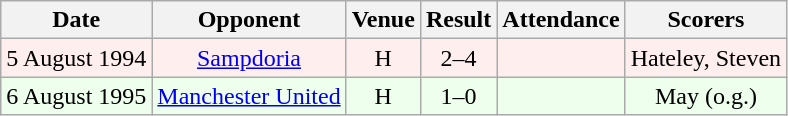<table class="wikitable sortable" style="font-size:100%; text-align:center">
<tr>
<th>Date</th>
<th>Opponent</th>
<th>Venue</th>
<th>Result</th>
<th>Attendance</th>
<th>Scorers</th>
</tr>
<tr bgcolor = "#FFEEEE">
<td>5 August 1994</td>
<td> <a href='#'>Sampdoria</a></td>
<td>H</td>
<td>2–4</td>
<td></td>
<td>Hateley, Steven</td>
</tr>
<tr bgcolor = "#EEFFEE">
<td>6 August 1995</td>
<td> <a href='#'>Manchester United</a></td>
<td>H</td>
<td>1–0</td>
<td></td>
<td>May (o.g.)</td>
</tr>
</table>
